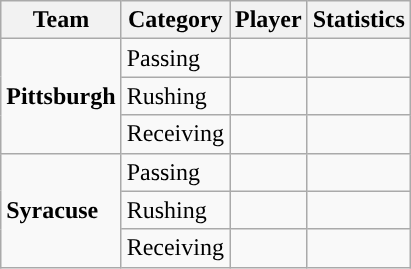<table class="wikitable" style="float: right;">
<tr>
<th>Team</th>
<th>Category</th>
<th>Player</th>
<th>Statistics</th>
</tr>
<tr>
<td rowspan=3><strong>Pittsburgh</strong></td>
<td>Passing</td>
<td></td>
<td></td>
</tr>
<tr>
<td>Rushing</td>
<td></td>
<td></td>
</tr>
<tr>
<td>Receiving</td>
<td></td>
<td></td>
</tr>
<tr>
<td rowspan=3><strong>Syracuse</strong></td>
<td>Passing</td>
<td></td>
<td></td>
</tr>
<tr>
<td>Rushing</td>
<td></td>
<td></td>
</tr>
<tr>
<td>Receiving</td>
<td></td>
<td></td>
</tr>
</table>
